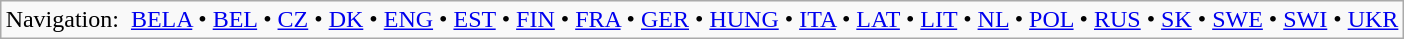<table class="wikitable"  style="margin:auto;">
<tr>
<td>Navigation:  <a href='#'>BELA</a> • <a href='#'>BEL</a> • <a href='#'>CZ</a> • <a href='#'>DK</a> • <a href='#'>ENG</a> • <a href='#'>EST</a> • <a href='#'>FIN</a> • <a href='#'>FRA</a> • <a href='#'>GER</a> • <a href='#'>HUNG</a> • <a href='#'>ITA</a> • <a href='#'>LAT</a> • <a href='#'>LIT</a> • <a href='#'>NL</a> • <a href='#'>POL</a> • <a href='#'>RUS</a> • <a href='#'>SK</a> • <a href='#'>SWE</a> • <a href='#'>SWI</a> • <a href='#'>UKR</a></td>
</tr>
</table>
